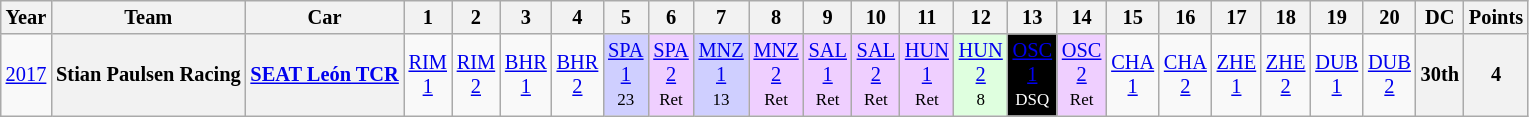<table class="wikitable" style="text-align:center; font-size:85%">
<tr>
<th>Year</th>
<th>Team</th>
<th>Car</th>
<th>1</th>
<th>2</th>
<th>3</th>
<th>4</th>
<th>5</th>
<th>6</th>
<th>7</th>
<th>8</th>
<th>9</th>
<th>10</th>
<th>11</th>
<th>12</th>
<th>13</th>
<th>14</th>
<th>15</th>
<th>16</th>
<th>17</th>
<th>18</th>
<th>19</th>
<th>20</th>
<th>DC</th>
<th>Points</th>
</tr>
<tr>
<td><a href='#'>2017</a></td>
<th>Stian Paulsen Racing</th>
<th><a href='#'>SEAT León TCR</a></th>
<td><a href='#'>RIM<br>1</a></td>
<td><a href='#'>RIM<br>2</a></td>
<td><a href='#'>BHR<br>1</a></td>
<td><a href='#'>BHR<br>2</a></td>
<td style="background:#CFCFFF;"><a href='#'>SPA<br>1</a><br><small>23</small></td>
<td style="background:#EFCFFF;"><a href='#'>SPA<br>2</a><br><small>Ret</small></td>
<td style="background:#CFCFFF;"><a href='#'>MNZ<br>1</a><br><small>13</small></td>
<td style="background:#EFCFFF;"><a href='#'>MNZ<br>2</a><br><small>Ret</small></td>
<td style="background:#EFCFFF;"><a href='#'>SAL<br>1</a><br><small>Ret</small></td>
<td style="background:#EFCFFF;"><a href='#'>SAL<br>2</a><br><small>Ret</small></td>
<td style="background:#EFCFFF;"><a href='#'>HUN<br>1</a><br><small>Ret</small></td>
<td style="background:#DFFFDF;"><a href='#'>HUN<br>2</a><br><small>8</small></td>
<td style="background:#000000; color:white"><a href='#'><span>OSC<br>1</span></a><br><small>DSQ</small></td>
<td style="background:#EFCFFF;"><a href='#'>OSC<br>2</a><br><small>Ret</small></td>
<td><a href='#'>CHA<br>1</a></td>
<td><a href='#'>CHA<br>2</a></td>
<td><a href='#'>ZHE<br>1</a></td>
<td><a href='#'>ZHE<br>2</a></td>
<td><a href='#'>DUB<br>1</a></td>
<td><a href='#'>DUB<br>2</a></td>
<th>30th</th>
<th>4</th>
</tr>
</table>
